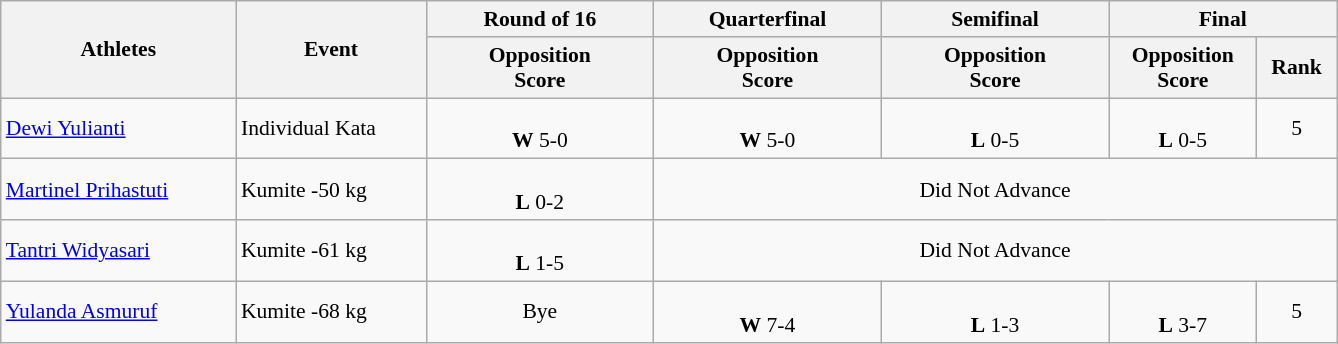<table class=wikitable style="font-size:90%; text-align:center">
<tr>
<th width="150" rowspan="2">Athletes</th>
<th width="120" rowspan="2">Event</th>
<th width="145">Round of 16</th>
<th width="145">Quarterfinal</th>
<th width="145">Semifinal</th>
<th width="145" colspan="2">Final</th>
</tr>
<tr>
<th>Opposition<br>Score</th>
<th>Opposition<br>Score</th>
<th>Opposition<br>Score</th>
<th>Opposition<br>Score</th>
<th>Rank</th>
</tr>
<tr>
<td align=left><a href='#'>Dewi Yulianti</a></td>
<td align=left>Individual Kata</td>
<td> <br><strong>W</strong> 5-0</td>
<td> <br><strong>W</strong> 5-0</td>
<td> <br><strong>L</strong> 0-5</td>
<td> <br><strong>L</strong> 0-5</td>
<td>5</td>
</tr>
<tr>
<td align=left><a href='#'>Martinel Prihastuti</a></td>
<td align=left>Kumite -50 kg</td>
<td> <br><strong>L</strong> 0-2</td>
<td colspan="4">Did Not Advance</td>
</tr>
<tr>
<td align=left><a href='#'>Tantri Widyasari</a></td>
<td align=left>Kumite -61 kg</td>
<td> <br><strong>L</strong> 1-5</td>
<td colspan="4">Did Not Advance</td>
</tr>
<tr>
<td align=left><a href='#'>Yulanda Asmuruf</a></td>
<td align=left>Kumite -68 kg</td>
<td>Bye</td>
<td> <br><strong>W</strong> 7-4</td>
<td> <br><strong>L</strong> 1-3</td>
<td> <br><strong>L</strong> 3-7</td>
<td>5</td>
</tr>
</table>
